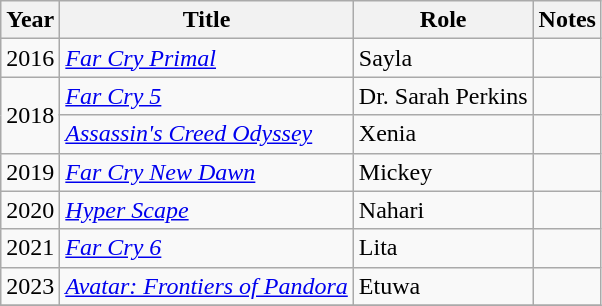<table class="wikitable sortable">
<tr>
<th>Year</th>
<th>Title</th>
<th>Role</th>
<th class="unsortable">Notes</th>
</tr>
<tr>
<td>2016</td>
<td><em><a href='#'>Far Cry Primal</a></em></td>
<td>Sayla</td>
<td></td>
</tr>
<tr>
<td rowspan= 2>2018</td>
<td><em><a href='#'>Far Cry 5</a></em></td>
<td>Dr. Sarah Perkins</td>
<td></td>
</tr>
<tr>
<td><em><a href='#'>Assassin's Creed Odyssey</a></em></td>
<td>Xenia</td>
<td></td>
</tr>
<tr>
<td>2019</td>
<td><em><a href='#'>Far Cry New Dawn</a></em></td>
<td>Mickey</td>
<td></td>
</tr>
<tr>
<td>2020</td>
<td><em><a href='#'>Hyper Scape</a></em></td>
<td>Nahari</td>
<td></td>
</tr>
<tr>
<td>2021</td>
<td><em><a href='#'>Far Cry 6</a></em></td>
<td>Lita</td>
<td></td>
</tr>
<tr>
<td>2023</td>
<td><em><a href='#'>Avatar: Frontiers of Pandora</a></em></td>
<td>Etuwa</td>
<td></td>
</tr>
<tr>
</tr>
</table>
